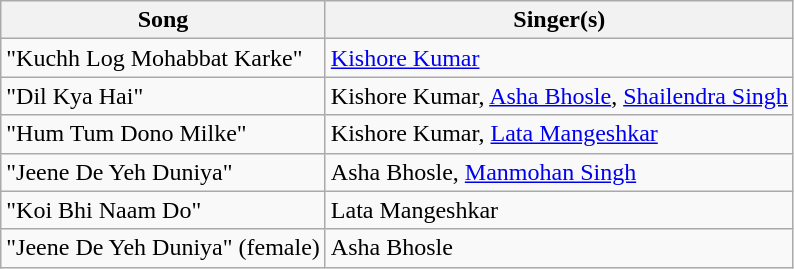<table class="wikitable">
<tr>
<th>Song</th>
<th>Singer(s)</th>
</tr>
<tr>
<td>"Kuchh Log Mohabbat Karke"</td>
<td><a href='#'>Kishore Kumar</a></td>
</tr>
<tr>
<td>"Dil Kya Hai"</td>
<td>Kishore Kumar, <a href='#'>Asha Bhosle</a>, <a href='#'>Shailendra Singh</a></td>
</tr>
<tr>
<td>"Hum Tum Dono Milke"</td>
<td>Kishore Kumar, <a href='#'>Lata Mangeshkar</a></td>
</tr>
<tr>
<td>"Jeene De Yeh Duniya"</td>
<td>Asha Bhosle, <a href='#'>Manmohan Singh</a></td>
</tr>
<tr>
<td>"Koi Bhi Naam Do"</td>
<td>Lata Mangeshkar</td>
</tr>
<tr>
<td>"Jeene De Yeh Duniya" (female)</td>
<td>Asha Bhosle</td>
</tr>
</table>
